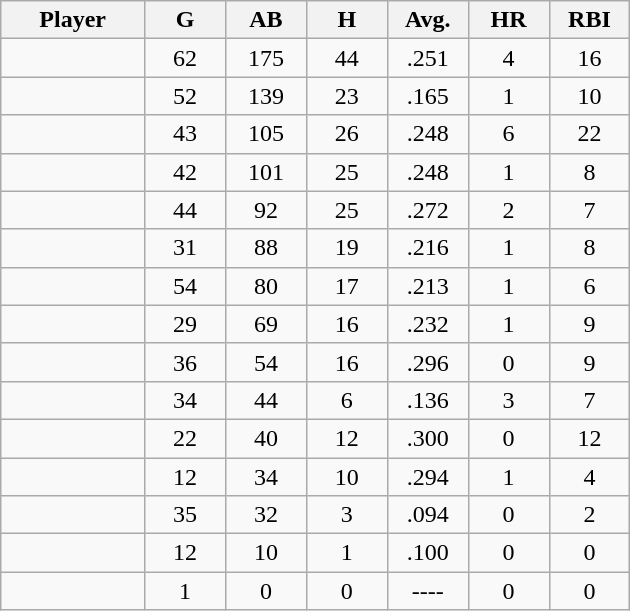<table class="wikitable sortable">
<tr>
<th bgcolor="#DDDDFF" width="16%">Player</th>
<th bgcolor="#DDDDFF" width="9%">G</th>
<th bgcolor="#DDDDFF" width="9%">AB</th>
<th bgcolor="#DDDDFF" width="9%">H</th>
<th bgcolor="#DDDDFF" width="9%">Avg.</th>
<th bgcolor="#DDDDFF" width="9%">HR</th>
<th bgcolor="#DDDDFF" width="9%">RBI</th>
</tr>
<tr align="center">
<td></td>
<td>62</td>
<td>175</td>
<td>44</td>
<td>.251</td>
<td>4</td>
<td>16</td>
</tr>
<tr align="center">
<td></td>
<td>52</td>
<td>139</td>
<td>23</td>
<td>.165</td>
<td>1</td>
<td>10</td>
</tr>
<tr align="center">
<td></td>
<td>43</td>
<td>105</td>
<td>26</td>
<td>.248</td>
<td>6</td>
<td>22</td>
</tr>
<tr align="center">
<td></td>
<td>42</td>
<td>101</td>
<td>25</td>
<td>.248</td>
<td>1</td>
<td>8</td>
</tr>
<tr align="center">
<td></td>
<td>44</td>
<td>92</td>
<td>25</td>
<td>.272</td>
<td>2</td>
<td>7</td>
</tr>
<tr align="center">
<td></td>
<td>31</td>
<td>88</td>
<td>19</td>
<td>.216</td>
<td>1</td>
<td>8</td>
</tr>
<tr align="center">
<td></td>
<td>54</td>
<td>80</td>
<td>17</td>
<td>.213</td>
<td>1</td>
<td>6</td>
</tr>
<tr align="center">
<td></td>
<td>29</td>
<td>69</td>
<td>16</td>
<td>.232</td>
<td>1</td>
<td>9</td>
</tr>
<tr align="center">
<td></td>
<td>36</td>
<td>54</td>
<td>16</td>
<td>.296</td>
<td>0</td>
<td>9</td>
</tr>
<tr align="center"|>
<td></td>
<td>34</td>
<td>44</td>
<td>6</td>
<td>.136</td>
<td>3</td>
<td>7</td>
</tr>
<tr align="center">
<td></td>
<td>22</td>
<td>40</td>
<td>12</td>
<td>.300</td>
<td>0</td>
<td>12</td>
</tr>
<tr align="center">
<td></td>
<td>12</td>
<td>34</td>
<td>10</td>
<td>.294</td>
<td>1</td>
<td>4</td>
</tr>
<tr align="center">
<td></td>
<td>35</td>
<td>32</td>
<td>3</td>
<td>.094</td>
<td>0</td>
<td>2</td>
</tr>
<tr align="center">
<td></td>
<td>12</td>
<td>10</td>
<td>1</td>
<td>.100</td>
<td>0</td>
<td>0</td>
</tr>
<tr align="center">
<td></td>
<td>1</td>
<td>0</td>
<td>0</td>
<td>----</td>
<td>0</td>
<td>0</td>
</tr>
</table>
